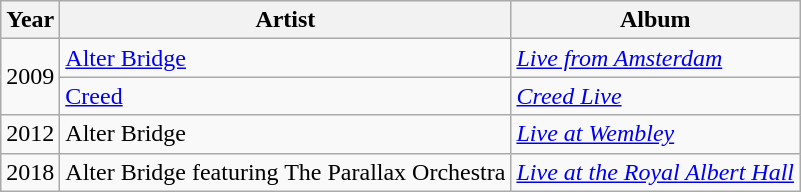<table class="wikitable sortable">
<tr>
<th width:50px;">Year</th>
<th width:350px;">Artist</th>
<th width:350px;">Album</th>
</tr>
<tr>
<td rowspan="2">2009</td>
<td><a href='#'>Alter Bridge</a></td>
<td><em><a href='#'>Live from Amsterdam</a></em></td>
</tr>
<tr>
<td><a href='#'>Creed</a></td>
<td><em><a href='#'>Creed Live</a></em></td>
</tr>
<tr>
<td>2012</td>
<td>Alter Bridge</td>
<td><em><a href='#'>Live at Wembley</a></em></td>
</tr>
<tr>
<td>2018</td>
<td>Alter Bridge featuring The Parallax Orchestra</td>
<td><em><a href='#'>Live at the Royal Albert Hall</a></em></td>
</tr>
</table>
